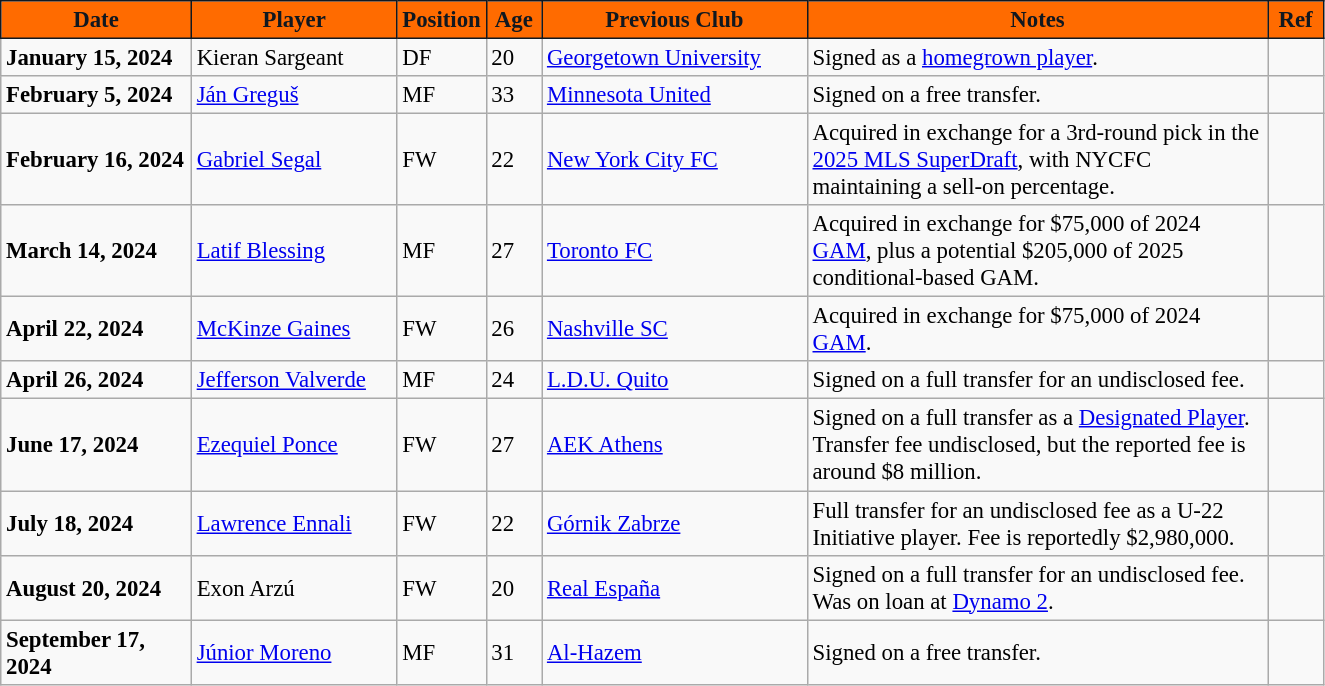<table class="wikitable" style="text-align:left; font-size:95%;">
<tr>
<th style="background:#FF6B00; color:#101820; border:1px solid #101820; width:120px;">Date</th>
<th style="background:#FF6B00; color:#101820; border:1px solid #101820; width:130px;">Player</th>
<th style="background:#FF6B00; color:#101820; border:1px solid #101820; width:50px;">Position</th>
<th style="background:#FF6B00; color:#101820; border:1px solid #101820; width:30px;">Age</th>
<th style="background:#FF6B00; color:#101820; border:1px solid #101820; width:170px;">Previous Club</th>
<th style="background:#FF6B00; color:#101820; border:1px solid #101820; width:300px;">Notes</th>
<th style="background:#FF6B00; color:#101820; border:1px solid #101820; width:30px;">Ref</th>
</tr>
<tr>
<td><strong>January 15, 2024</strong></td>
<td> Kieran Sargeant</td>
<td>DF</td>
<td>20</td>
<td><a href='#'>Georgetown University</a></td>
<td>Signed as a <a href='#'>homegrown player</a>.</td>
<td></td>
</tr>
<tr>
<td><strong>February 5, 2024</strong></td>
<td> <a href='#'>Ján Greguš</a></td>
<td>MF</td>
<td>33</td>
<td> <a href='#'>Minnesota United</a></td>
<td>Signed on a free transfer.</td>
<td></td>
</tr>
<tr>
<td><strong>February 16, 2024</strong></td>
<td> <a href='#'>Gabriel Segal</a></td>
<td>FW</td>
<td>22</td>
<td> <a href='#'>New York City FC</a></td>
<td>Acquired in exchange for a 3rd-round pick in the <a href='#'>2025 MLS SuperDraft</a>, with NYCFC maintaining a sell-on percentage.</td>
<td></td>
</tr>
<tr>
<td><strong>March 14, 2024</strong></td>
<td> <a href='#'>Latif Blessing</a></td>
<td>MF</td>
<td>27</td>
<td> <a href='#'>Toronto FC</a></td>
<td>Acquired in exchange for $75,000 of 2024 <a href='#'>GAM</a>, plus a potential $205,000 of 2025 conditional-based GAM.</td>
<td></td>
</tr>
<tr>
<td><strong>April 22, 2024</strong></td>
<td> <a href='#'>McKinze Gaines</a></td>
<td>FW</td>
<td>26</td>
<td> <a href='#'>Nashville SC</a></td>
<td>Acquired in exchange for $75,000 of 2024 <a href='#'>GAM</a>.</td>
<td></td>
</tr>
<tr>
<td><strong>April 26, 2024</strong></td>
<td> <a href='#'>Jefferson Valverde</a></td>
<td>MF</td>
<td>24</td>
<td> <a href='#'>L.D.U. Quito</a></td>
<td>Signed on a full transfer for an undisclosed fee.</td>
<td></td>
</tr>
<tr>
<td><strong>June 17, 2024</strong></td>
<td> <a href='#'>Ezequiel Ponce</a></td>
<td>FW</td>
<td>27</td>
<td> <a href='#'>AEK Athens</a></td>
<td>Signed on a full transfer as a <a href='#'>Designated Player</a>.  Transfer fee undisclosed, but the reported fee is around $8 million.</td>
<td></td>
</tr>
<tr>
<td><strong>July 18, 2024</strong></td>
<td> <a href='#'>Lawrence Ennali</a></td>
<td>FW</td>
<td>22</td>
<td> <a href='#'>Górnik Zabrze</a></td>
<td>Full transfer for an undisclosed fee as a U-22 Initiative player. Fee is reportedly $2,980,000.</td>
<td></td>
</tr>
<tr>
<td><strong>August 20, 2024</strong></td>
<td> Exon Arzú</td>
<td>FW</td>
<td>20</td>
<td> <a href='#'>Real España</a></td>
<td>Signed on a full transfer for an undisclosed fee.  Was on loan at <a href='#'>Dynamo 2</a>.</td>
<td></td>
</tr>
<tr>
<td><strong>September 17, 2024</strong></td>
<td> <a href='#'>Júnior Moreno</a></td>
<td>MF</td>
<td>31</td>
<td> <a href='#'>Al-Hazem</a></td>
<td>Signed on a free transfer.</td>
<td></td>
</tr>
</table>
